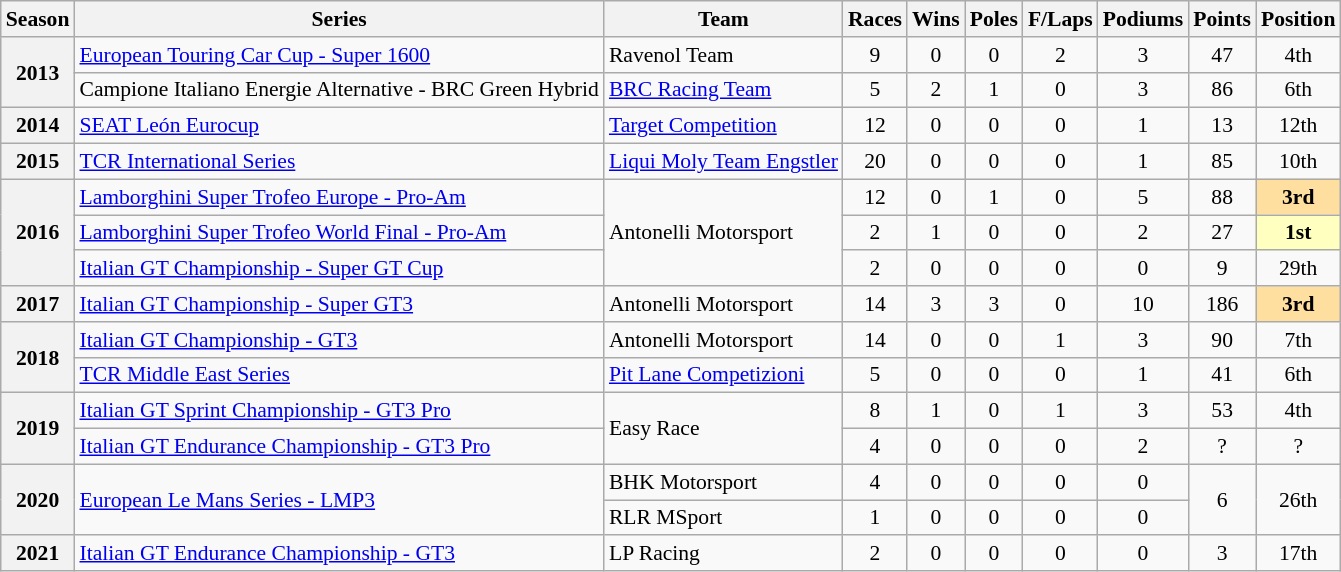<table class="wikitable" style="font-size: 90%; text-align:center">
<tr>
<th>Season</th>
<th>Series</th>
<th>Team</th>
<th>Races</th>
<th>Wins</th>
<th>Poles</th>
<th>F/Laps</th>
<th>Podiums</th>
<th>Points</th>
<th>Position</th>
</tr>
<tr>
<th rowspan="2">2013</th>
<td align=left><a href='#'>European Touring Car Cup - Super 1600</a></td>
<td align=left>Ravenol Team</td>
<td>9</td>
<td>0</td>
<td>0</td>
<td>2</td>
<td>3</td>
<td>47</td>
<td>4th</td>
</tr>
<tr>
<td align=left>Campione Italiano Energie Alternative - BRC Green Hybrid</td>
<td align=left><a href='#'>BRC Racing Team</a></td>
<td>5</td>
<td>2</td>
<td>1</td>
<td>0</td>
<td>3</td>
<td>86</td>
<td>6th</td>
</tr>
<tr>
<th>2014</th>
<td align=left><a href='#'>SEAT León Eurocup</a></td>
<td align=left><a href='#'>Target Competition</a></td>
<td>12</td>
<td>0</td>
<td>0</td>
<td>0</td>
<td>1</td>
<td>13</td>
<td>12th</td>
</tr>
<tr>
<th>2015</th>
<td align=left><a href='#'>TCR International Series</a></td>
<td align=left><a href='#'>Liqui Moly Team Engstler</a></td>
<td>20</td>
<td>0</td>
<td>0</td>
<td>0</td>
<td>1</td>
<td>85</td>
<td>10th</td>
</tr>
<tr>
<th rowspan="3">2016</th>
<td align=left><a href='#'>Lamborghini Super Trofeo Europe - Pro-Am</a></td>
<td rowspan="3" align=left>Antonelli Motorsport</td>
<td>12</td>
<td>0</td>
<td>1</td>
<td>0</td>
<td>5</td>
<td>88</td>
<td style="background:#FFDF9F;"><strong>3rd</strong></td>
</tr>
<tr>
<td align=left><a href='#'>Lamborghini Super Trofeo World Final - Pro-Am</a></td>
<td>2</td>
<td>1</td>
<td>0</td>
<td>0</td>
<td>2</td>
<td>27</td>
<td style="background:#FFFFBF;"><strong>1st</strong></td>
</tr>
<tr>
<td align=left><a href='#'>Italian GT Championship - Super GT Cup</a></td>
<td>2</td>
<td>0</td>
<td>0</td>
<td>0</td>
<td>0</td>
<td>9</td>
<td>29th</td>
</tr>
<tr>
<th>2017</th>
<td align=left><a href='#'>Italian GT Championship - Super GT3</a></td>
<td align=left>Antonelli Motorsport</td>
<td>14</td>
<td>3</td>
<td>3</td>
<td>0</td>
<td>10</td>
<td>186</td>
<td style="background:#FFDF9F;"><strong>3rd</strong></td>
</tr>
<tr>
<th rowspan="2">2018</th>
<td align=left><a href='#'>Italian GT Championship - GT3</a></td>
<td align=left>Antonelli Motorsport</td>
<td>14</td>
<td>0</td>
<td>0</td>
<td>1</td>
<td>3</td>
<td>90</td>
<td>7th</td>
</tr>
<tr>
<td align=left><a href='#'>TCR Middle East Series</a></td>
<td align=left><a href='#'>Pit Lane Competizioni</a></td>
<td>5</td>
<td>0</td>
<td>0</td>
<td>0</td>
<td>1</td>
<td>41</td>
<td>6th</td>
</tr>
<tr>
<th rowspan="2">2019</th>
<td align=left><a href='#'>Italian GT Sprint Championship - GT3 Pro</a></td>
<td rowspan="2" align=left>Easy Race</td>
<td>8</td>
<td>1</td>
<td>0</td>
<td>1</td>
<td>3</td>
<td>53</td>
<td>4th</td>
</tr>
<tr>
<td align=left><a href='#'>Italian GT Endurance Championship - GT3 Pro</a></td>
<td>4</td>
<td>0</td>
<td>0</td>
<td>0</td>
<td>2</td>
<td>?</td>
<td>?</td>
</tr>
<tr>
<th rowspan="2">2020</th>
<td rowspan="2" align=left><a href='#'>European Le Mans Series - LMP3</a></td>
<td align=left>BHK Motorsport</td>
<td>4</td>
<td>0</td>
<td>0</td>
<td>0</td>
<td>0</td>
<td rowspan="2">6</td>
<td rowspan="2">26th</td>
</tr>
<tr>
<td align=left>RLR MSport</td>
<td>1</td>
<td>0</td>
<td>0</td>
<td>0</td>
<td>0</td>
</tr>
<tr>
<th>2021</th>
<td align=left><a href='#'>Italian GT Endurance Championship - GT3</a></td>
<td align=left>LP Racing</td>
<td>2</td>
<td>0</td>
<td>0</td>
<td>0</td>
<td>0</td>
<td>3</td>
<td>17th</td>
</tr>
</table>
